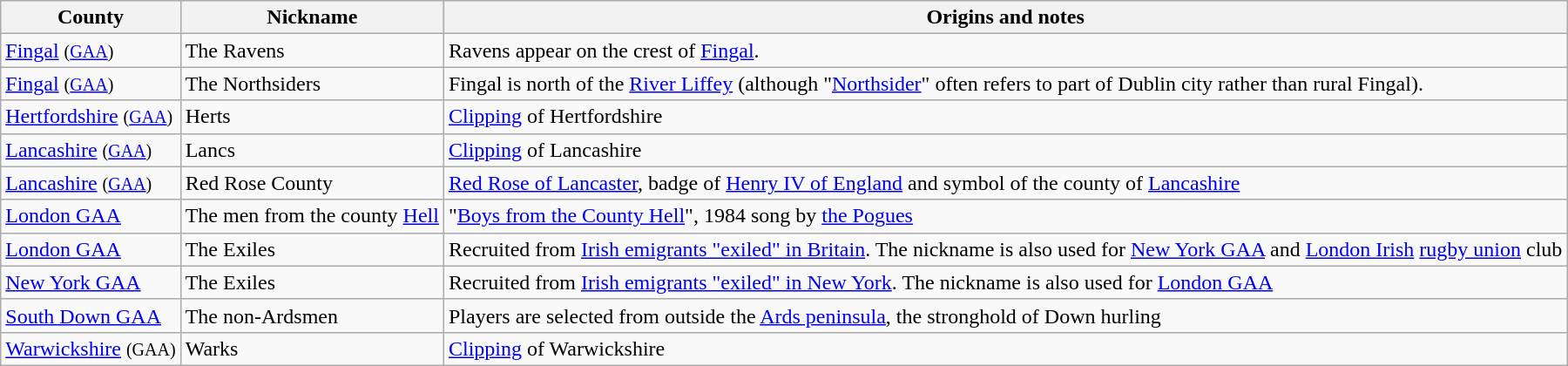<table class="wikitable sortable">
<tr>
<th>County</th>
<th>Nickname</th>
<th>Origins and notes</th>
</tr>
<tr>
<td><a href='#'>Fingal</a> <small>(<a href='#'>GAA</a>)</small></td>
<td>The Ravens</td>
<td>Ravens appear on the crest of <a href='#'>Fingal</a>.</td>
</tr>
<tr>
<td><a href='#'>Fingal</a> <small>(<a href='#'>GAA</a>)</small></td>
<td>The Northsiders</td>
<td>Fingal is north of the <a href='#'>River Liffey</a> (although "<a href='#'>Northsider</a>" often refers to part of Dublin city rather than rural Fingal).</td>
</tr>
<tr>
<td><a href='#'>Hertfordshire</a> <small>(<a href='#'>GAA</a>)</small></td>
<td>Herts</td>
<td><a href='#'>Clipping</a> of Hertfordshire</td>
</tr>
<tr>
<td><a href='#'>Lancashire</a> <small>(<a href='#'>GAA</a>)</small></td>
<td>Lancs</td>
<td><a href='#'>Clipping</a> of Lancashire</td>
</tr>
<tr>
<td><a href='#'>Lancashire</a> <small>(<a href='#'>GAA</a>)</small></td>
<td>Red Rose County</td>
<td><a href='#'>Red Rose of Lancaster</a>, badge of <a href='#'>Henry IV of England</a> and symbol of the county of <a href='#'>Lancashire</a></td>
</tr>
<tr>
<td><a href='#'>London GAA</a></td>
<td>The men from the county <a href='#'>Hell</a></td>
<td>"<a href='#'>Boys from the County Hell</a>", 1984 song by <a href='#'>the Pogues</a></td>
</tr>
<tr>
<td><a href='#'>London GAA</a></td>
<td>The Exiles</td>
<td>Recruited from <a href='#'>Irish emigrants "exiled" in Britain</a>. The nickname is also used for <a href='#'>New York GAA</a> and <a href='#'>London Irish</a> <a href='#'>rugby union</a> club</td>
</tr>
<tr>
<td><a href='#'>New York GAA</a></td>
<td>The Exiles</td>
<td>Recruited from <a href='#'>Irish emigrants "exiled" in New York</a>. The nickname is also used for <a href='#'>London GAA</a></td>
</tr>
<tr>
<td><a href='#'>South Down GAA</a></td>
<td>The non-Ardsmen</td>
<td>Players are selected from outside the <a href='#'>Ards peninsula</a>, the stronghold of Down hurling</td>
</tr>
<tr>
<td><a href='#'>Warwickshire</a> <small>(GAA)</small></td>
<td>Warks</td>
<td><a href='#'>Clipping</a> of Warwickshire</td>
</tr>
</table>
